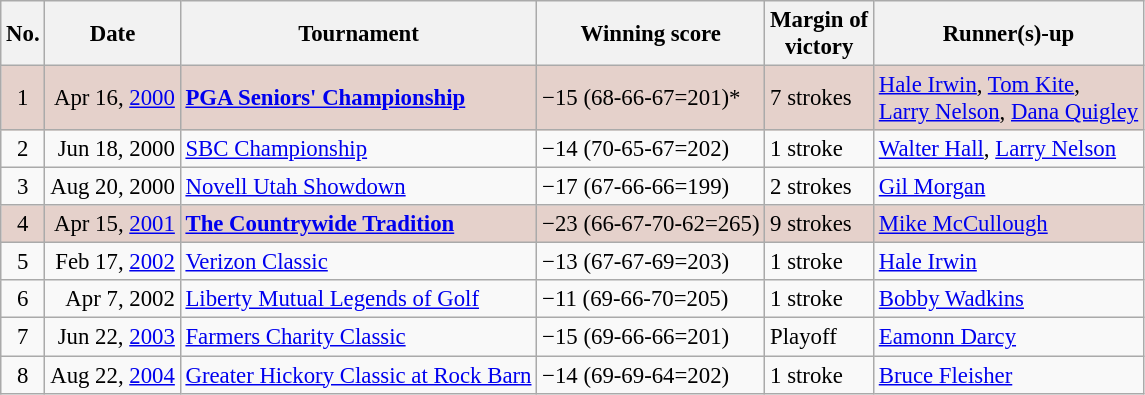<table class="wikitable" style="font-size:95%;">
<tr>
<th>No.</th>
<th>Date</th>
<th>Tournament</th>
<th>Winning score</th>
<th>Margin of<br>victory</th>
<th>Runner(s)-up</th>
</tr>
<tr style="background:#e5d1cb;">
<td align=center>1</td>
<td align=right>Apr 16, <a href='#'>2000</a></td>
<td><strong><a href='#'>PGA Seniors' Championship</a></strong></td>
<td>−15 (68-66-67=201)*</td>
<td>7 strokes</td>
<td> <a href='#'>Hale Irwin</a>,  <a href='#'>Tom Kite</a>,<br> <a href='#'>Larry Nelson</a>,  <a href='#'>Dana Quigley</a></td>
</tr>
<tr>
<td align=center>2</td>
<td align=right>Jun 18, 2000</td>
<td><a href='#'>SBC Championship</a></td>
<td>−14 (70-65-67=202)</td>
<td>1 stroke</td>
<td> <a href='#'>Walter Hall</a>,  <a href='#'>Larry Nelson</a></td>
</tr>
<tr>
<td align=center>3</td>
<td align=right>Aug 20, 2000</td>
<td><a href='#'>Novell Utah Showdown</a></td>
<td>−17 (67-66-66=199)</td>
<td>2 strokes</td>
<td> <a href='#'>Gil Morgan</a></td>
</tr>
<tr style="background:#e5d1cb;">
<td align=center>4</td>
<td align=right>Apr 15, <a href='#'>2001</a></td>
<td><strong><a href='#'>The Countrywide Tradition</a></strong></td>
<td>−23 (66-67-70-62=265)</td>
<td>9 strokes</td>
<td> <a href='#'>Mike McCullough</a></td>
</tr>
<tr>
<td align=center>5</td>
<td align=right>Feb 17, <a href='#'>2002</a></td>
<td><a href='#'>Verizon Classic</a></td>
<td>−13 (67-67-69=203)</td>
<td>1 stroke</td>
<td> <a href='#'>Hale Irwin</a></td>
</tr>
<tr>
<td align=center>6</td>
<td align=right>Apr 7, 2002</td>
<td><a href='#'>Liberty Mutual Legends of Golf</a></td>
<td>−11 (69-66-70=205)</td>
<td>1 stroke</td>
<td> <a href='#'>Bobby Wadkins</a></td>
</tr>
<tr>
<td align=center>7</td>
<td align=right>Jun 22, <a href='#'>2003</a></td>
<td><a href='#'>Farmers Charity Classic</a></td>
<td>−15 (69-66-66=201)</td>
<td>Playoff</td>
<td> <a href='#'>Eamonn Darcy</a></td>
</tr>
<tr>
<td align=center>8</td>
<td align=right>Aug 22, <a href='#'>2004</a></td>
<td><a href='#'>Greater Hickory Classic at Rock Barn</a></td>
<td>−14 (69-69-64=202)</td>
<td>1 stroke</td>
<td> <a href='#'>Bruce Fleisher</a></td>
</tr>
</table>
